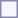<table style="border:1px solid #8888aa; background-color:#f7f8ff; padding:5px; font-size:95%; margin: 0px 12px 12px 0px;">
</table>
